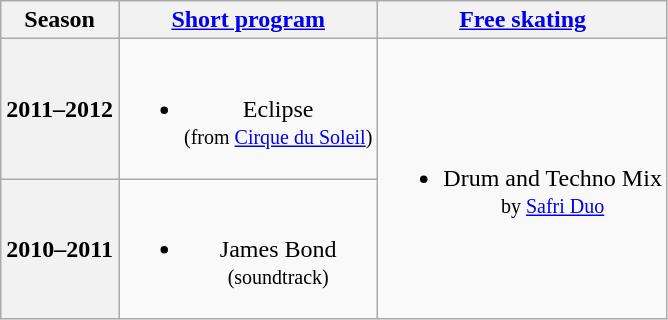<table class="wikitable" style="text-align:center">
<tr>
<th>Season</th>
<th><a href='#'>Short program</a></th>
<th><a href='#'>Free skating</a></th>
</tr>
<tr>
<th>2011–2012 <br> </th>
<td><br><ul><li>Eclipse <br><small> (from <a href='#'>Cirque du Soleil</a>) </small></li></ul></td>
<td rowspan=2><br><ul><li>Drum and Techno Mix <br><small> by <a href='#'>Safri Duo</a> </small></li></ul></td>
</tr>
<tr>
<th>2010–2011 <br> </th>
<td><br><ul><li>James Bond <br><small> (soundtrack) </small></li></ul></td>
</tr>
</table>
